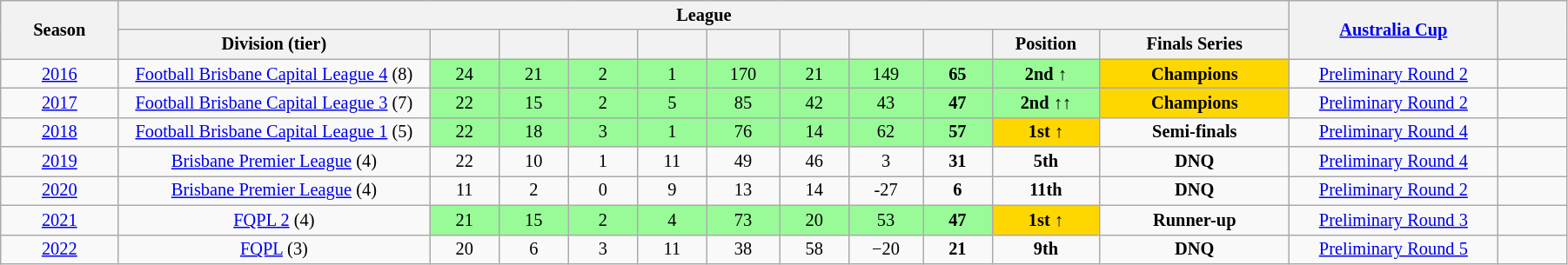<table class="wikitable" style="text-align:center; font-size:85%;width:95%; text-align:center">
<tr>
<th rowspan="2" width="3%">Season</th>
<th colspan="11" rowspan="1" width="28%">League</th>
<th rowspan="2" width="6%"><a href='#'>Australia Cup</a></th>
<th rowspan="2" width="2%"></th>
</tr>
<tr>
<th width="9%">Division (tier)</th>
<th width="2%"></th>
<th width="2%"></th>
<th width="2%"></th>
<th width="2%"></th>
<th width="2%"></th>
<th width="2%"></th>
<th width="2%"></th>
<th width="2%"></th>
<th width="2%">Position</th>
<th width="5%">Finals Series</th>
</tr>
<tr>
<td><a href='#'>2016</a></td>
<td><a href='#'>Football Brisbane Capital League 4</a> (8)</td>
<td bgcolor="PaleGreen">24</td>
<td bgcolor="PaleGreen">21</td>
<td bgcolor="PaleGreen">2</td>
<td bgcolor="PaleGreen">1</td>
<td bgcolor="PaleGreen">170</td>
<td bgcolor="PaleGreen">21</td>
<td bgcolor="PaleGreen">149</td>
<td bgcolor="PaleGreen"><strong>65</strong></td>
<td bgcolor="PaleGreen"><strong>2nd ↑</strong></td>
<td bgcolor="Gold"><strong>Champions</strong></td>
<td><a href='#'>Preliminary Round 2</a></td>
<td></td>
</tr>
<tr>
<td><a href='#'>2017</a></td>
<td><a href='#'>Football Brisbane Capital League 3</a> (7)</td>
<td bgcolor="PaleGreen">22</td>
<td bgcolor="PaleGreen">15</td>
<td bgcolor="PaleGreen">2</td>
<td bgcolor="PaleGreen">5</td>
<td bgcolor="PaleGreen">85</td>
<td bgcolor="PaleGreen">42</td>
<td bgcolor="PaleGreen">43</td>
<td bgcolor="PaleGreen"><strong>47</strong></td>
<td bgcolor="PaleGreen"><strong>2nd ↑↑</strong></td>
<td bgcolor="Gold"><strong>Champions</strong></td>
<td><a href='#'>Preliminary Round 2</a></td>
<td></td>
</tr>
<tr>
<td><a href='#'>2018</a></td>
<td><a href='#'>Football Brisbane Capital League 1</a> (5)</td>
<td bgcolor="PaleGreen">22</td>
<td bgcolor="PaleGreen">18</td>
<td bgcolor="PaleGreen">3</td>
<td bgcolor="PaleGreen">1</td>
<td bgcolor="PaleGreen">76</td>
<td bgcolor="PaleGreen">14</td>
<td bgcolor="PaleGreen">62</td>
<td bgcolor="PaleGreen"><strong>57</strong></td>
<td bgcolor="Gold"><strong>1st ↑</strong></td>
<td><strong>Semi-finals</strong></td>
<td><a href='#'>Preliminary Round 4</a></td>
<td></td>
</tr>
<tr>
<td><a href='#'>2019</a></td>
<td><a href='#'>Brisbane Premier League</a> (4)</td>
<td>22</td>
<td>10</td>
<td>1</td>
<td>11</td>
<td>49</td>
<td>46</td>
<td>3</td>
<td><strong>31</strong></td>
<td><strong>5th</strong></td>
<td><strong>DNQ</strong></td>
<td><a href='#'>Preliminary Round 4</a></td>
<td></td>
</tr>
<tr>
<td><a href='#'>2020</a></td>
<td><a href='#'>Brisbane Premier League</a> (4)</td>
<td>11</td>
<td>2</td>
<td>0</td>
<td>9</td>
<td>13</td>
<td>14</td>
<td>-27</td>
<td><strong>6</strong></td>
<td><strong>11th</strong></td>
<td><strong>DNQ</strong></td>
<td><a href='#'>Preliminary Round 2</a></td>
<td></td>
</tr>
<tr>
<td><a href='#'>2021</a></td>
<td><a href='#'>FQPL 2</a> (4)</td>
<td bgcolor="PaleGreen">21</td>
<td bgcolor="PaleGreen">15</td>
<td bgcolor="PaleGreen">2</td>
<td bgcolor="PaleGreen">4</td>
<td bgcolor="PaleGreen">73</td>
<td bgcolor="PaleGreen">20</td>
<td bgcolor="PaleGreen">53</td>
<td bgcolor="PaleGreen"><strong>47</strong></td>
<td bgcolor="gold"><strong>1st ↑</strong></td>
<td><strong>Runner-up</strong></td>
<td><a href='#'>Preliminary Round 3</a></td>
<td></td>
</tr>
<tr>
<td><a href='#'>2022</a></td>
<td><a href='#'>FQPL</a> (3)</td>
<td>20</td>
<td>6</td>
<td>3</td>
<td>11</td>
<td>38</td>
<td>58</td>
<td>−20</td>
<td><strong>21</strong></td>
<td><strong>9th</strong></td>
<td><strong>DNQ</strong></td>
<td><a href='#'>Preliminary Round 5</a></td>
<td></td>
</tr>
</table>
